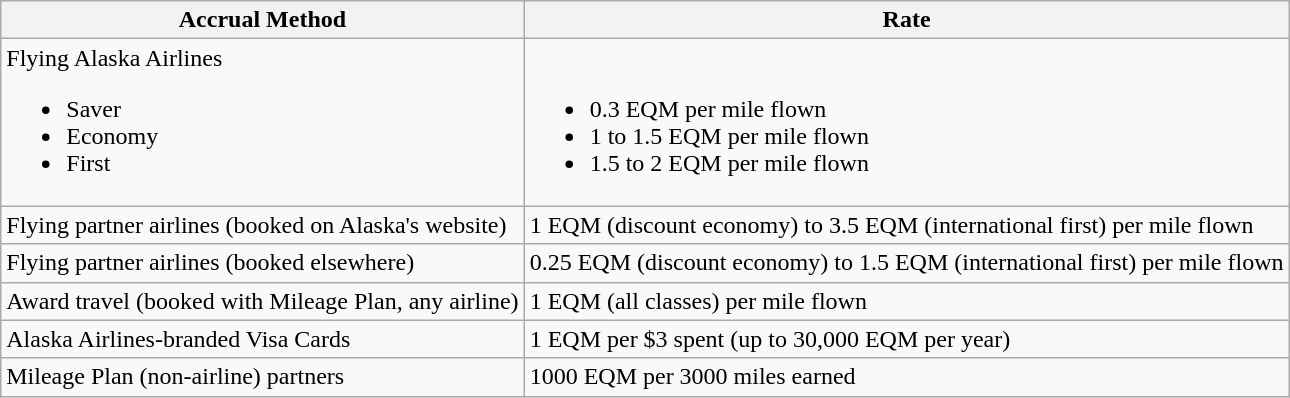<table class="wikitable">
<tr>
<th>Accrual Method</th>
<th>Rate</th>
</tr>
<tr>
<td>Flying Alaska Airlines<br><ul><li>Saver</li><li>Economy</li><li>First</li></ul></td>
<td><br><ul><li>0.3 EQM per mile flown</li><li>1 to 1.5 EQM per mile flown</li><li>1.5 to 2 EQM per mile flown</li></ul></td>
</tr>
<tr>
<td>Flying partner airlines (booked on Alaska's website)</td>
<td>1 EQM (discount economy) to 3.5 EQM (international first) per mile flown</td>
</tr>
<tr>
<td>Flying partner airlines (booked elsewhere)</td>
<td>0.25 EQM (discount economy) to 1.5 EQM (international first) per mile flown</td>
</tr>
<tr>
<td>Award travel (booked with Mileage Plan, any airline)</td>
<td>1 EQM (all classes) per mile flown</td>
</tr>
<tr>
<td>Alaska Airlines-branded Visa Cards</td>
<td>1 EQM per $3 spent (up to 30,000 EQM per year)</td>
</tr>
<tr>
<td>Mileage Plan (non-airline) partners</td>
<td>1000 EQM per 3000 miles earned</td>
</tr>
</table>
